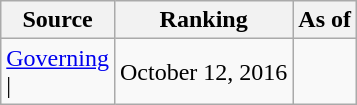<table class="wikitable" style="text-align:center">
<tr>
<th>Source</th>
<th>Ranking</th>
<th>As of</th>
</tr>
<tr>
<td align=left><a href='#'>Governing</a><br>| </td>
<td>October 12, 2016</td>
</tr>
</table>
